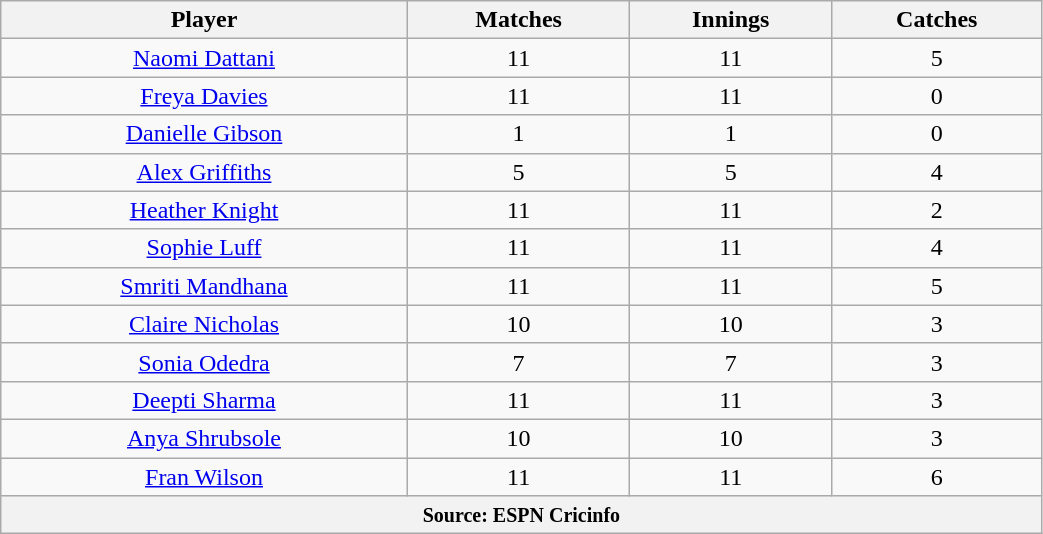<table class="wikitable" style="text-align:center; width:55%;">
<tr>
<th>Player</th>
<th>Matches</th>
<th>Innings</th>
<th>Catches</th>
</tr>
<tr>
<td><a href='#'>Naomi Dattani</a></td>
<td>11</td>
<td>11</td>
<td>5</td>
</tr>
<tr>
<td><a href='#'>Freya Davies</a></td>
<td>11</td>
<td>11</td>
<td>0</td>
</tr>
<tr>
<td><a href='#'>Danielle Gibson</a></td>
<td>1</td>
<td>1</td>
<td>0</td>
</tr>
<tr>
<td><a href='#'>Alex Griffiths</a></td>
<td>5</td>
<td>5</td>
<td>4</td>
</tr>
<tr>
<td><a href='#'>Heather Knight</a></td>
<td>11</td>
<td>11</td>
<td>2</td>
</tr>
<tr>
<td><a href='#'>Sophie Luff</a></td>
<td>11</td>
<td>11</td>
<td>4</td>
</tr>
<tr>
<td><a href='#'>Smriti Mandhana</a></td>
<td>11</td>
<td>11</td>
<td>5</td>
</tr>
<tr>
<td><a href='#'>Claire Nicholas</a></td>
<td>10</td>
<td>10</td>
<td>3</td>
</tr>
<tr>
<td><a href='#'>Sonia Odedra</a></td>
<td>7</td>
<td>7</td>
<td>3</td>
</tr>
<tr>
<td><a href='#'>Deepti Sharma</a></td>
<td>11</td>
<td>11</td>
<td>3</td>
</tr>
<tr>
<td><a href='#'>Anya Shrubsole</a></td>
<td>10</td>
<td>10</td>
<td>3</td>
</tr>
<tr>
<td><a href='#'>Fran Wilson</a></td>
<td>11</td>
<td>11</td>
<td>6</td>
</tr>
<tr>
<th colspan="4"><small>Source: ESPN Cricinfo </small></th>
</tr>
</table>
